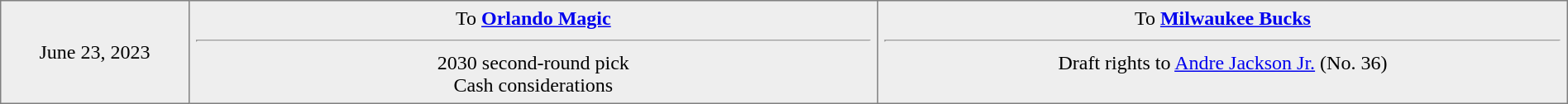<table border="1" style="border-collapse:collapse; text-align:center; width:100%;"  cellpadding="5">
<tr style="background:#eee;">
<td style="width:12%">June 23, 2023</td>
<td style="width:44%" valign="top">To <strong><a href='#'>Orlando Magic</a></strong><hr>2030 second-round pick<br>Cash considerations</td>
<td style="width:44%" valign="top">To <strong><a href='#'>Milwaukee Bucks</a></strong><hr>Draft rights to <a href='#'>Andre Jackson Jr.</a> (No. 36)</td>
</tr>
</table>
